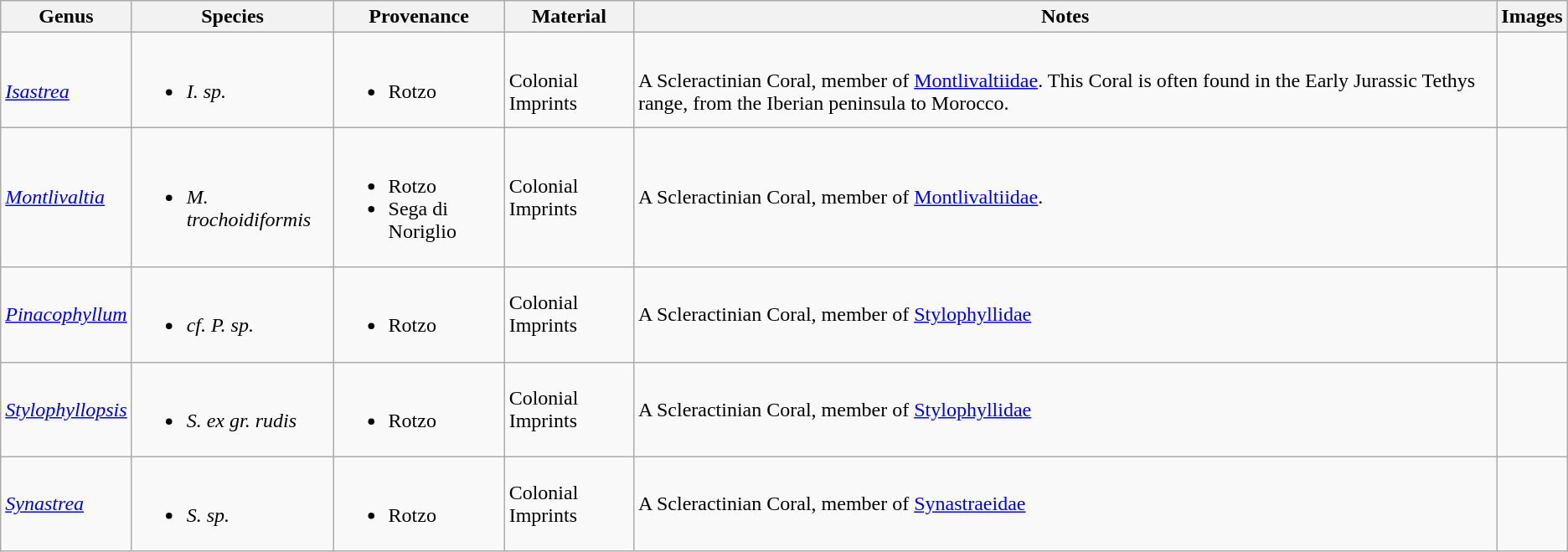<table class="wikitable">
<tr>
<th>Genus</th>
<th>Species</th>
<th>Provenance</th>
<th>Material</th>
<th>Notes</th>
<th>Images</th>
</tr>
<tr>
<td><br><em><a href='#'>Isastrea</a></em></td>
<td><br><ul><li><em>I. sp.</em></li></ul></td>
<td><br><ul><li>Rotzo</li></ul></td>
<td><br>Colonial Imprints</td>
<td><br>A Scleractinian Coral, member of <a href='#'>Montlivaltiidae</a>. This Coral is often found in the Early Jurassic Tethys range, from the Iberian peninsula to Morocco.</td>
<td></td>
</tr>
<tr>
<td><em><a href='#'>Montlivaltia</a></em></td>
<td><br><ul><li><em>M. trochoidiformis</em></li></ul></td>
<td><br><ul><li>Rotzo</li><li>Sega di Noriglio</li></ul></td>
<td>Colonial Imprints</td>
<td>A Scleractinian Coral, member of <a href='#'>Montlivaltiidae</a>.</td>
<td></td>
</tr>
<tr>
<td><em><a href='#'>Pinacophyllum</a></em></td>
<td><br><ul><li><em>cf. P. sp.</em></li></ul></td>
<td><br><ul><li>Rotzo</li></ul></td>
<td>Colonial Imprints</td>
<td>A Scleractinian Coral, member of <a href='#'>Stylophyllidae</a></td>
<td></td>
</tr>
<tr>
<td><em><a href='#'>Stylophyllopsis</a></em></td>
<td><br><ul><li><em>S. ex gr. rudis</em></li></ul></td>
<td><br><ul><li>Rotzo</li></ul></td>
<td>Colonial Imprints</td>
<td>A Scleractinian Coral, member of <a href='#'>Stylophyllidae</a></td>
<td></td>
</tr>
<tr>
<td><em><a href='#'>Synastrea</a></em></td>
<td><br><ul><li><em>S. sp.</em></li></ul></td>
<td><br><ul><li>Rotzo</li></ul></td>
<td>Colonial Imprints</td>
<td>A Scleractinian Coral, member of <a href='#'>Synastraeidae</a></td>
<td></td>
</tr>
</table>
